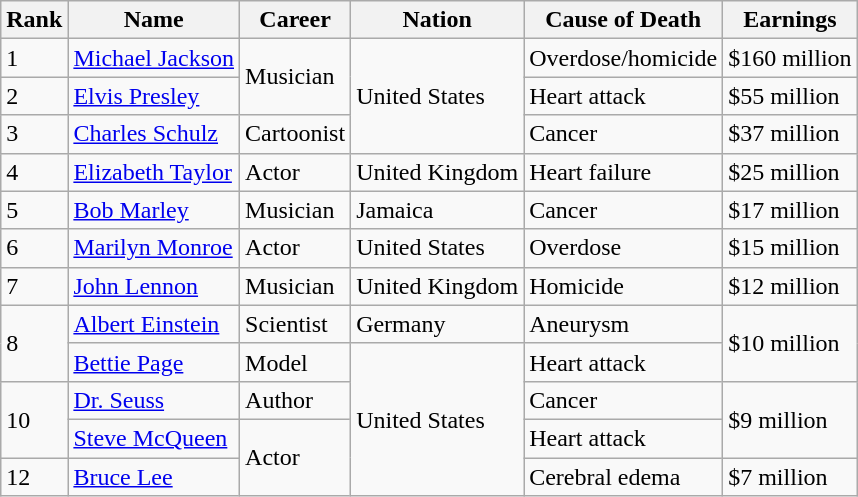<table class="wikitable sortable" border="1">
<tr>
<th scope="col">Rank</th>
<th scope="col">Name</th>
<th scope="col">Career</th>
<th scope="col">Nation</th>
<th>Cause of Death</th>
<th scope="col">Earnings</th>
</tr>
<tr>
<td>1</td>
<td><a href='#'>Michael Jackson</a></td>
<td rowspan="2">Musician</td>
<td rowspan="3">United States</td>
<td>Overdose/homicide</td>
<td>$160 million</td>
</tr>
<tr>
<td>2</td>
<td><a href='#'>Elvis Presley</a></td>
<td>Heart attack</td>
<td>$55 million</td>
</tr>
<tr>
<td>3</td>
<td><a href='#'>Charles Schulz</a></td>
<td>Cartoonist</td>
<td>Cancer</td>
<td>$37 million</td>
</tr>
<tr>
<td>4</td>
<td><a href='#'>Elizabeth Taylor</a></td>
<td>Actor</td>
<td>United Kingdom</td>
<td>Heart failure</td>
<td>$25 million</td>
</tr>
<tr>
<td>5</td>
<td><a href='#'>Bob Marley</a></td>
<td>Musician</td>
<td>Jamaica</td>
<td>Cancer</td>
<td>$17 million</td>
</tr>
<tr>
<td>6</td>
<td><a href='#'>Marilyn Monroe</a></td>
<td>Actor</td>
<td>United States</td>
<td>Overdose</td>
<td>$15 million</td>
</tr>
<tr>
<td>7</td>
<td><a href='#'>John Lennon</a></td>
<td>Musician</td>
<td>United Kingdom</td>
<td>Homicide</td>
<td>$12 million</td>
</tr>
<tr>
<td rowspan="2">8</td>
<td><a href='#'>Albert Einstein</a></td>
<td>Scientist</td>
<td>Germany</td>
<td>Aneurysm</td>
<td rowspan="2">$10 million</td>
</tr>
<tr>
<td><a href='#'>Bettie Page</a></td>
<td>Model</td>
<td rowspan="4">United States</td>
<td>Heart attack</td>
</tr>
<tr>
<td rowspan="2">10</td>
<td><a href='#'>Dr. Seuss</a></td>
<td>Author</td>
<td>Cancer</td>
<td rowspan="2">$9 million</td>
</tr>
<tr>
<td><a href='#'>Steve McQueen</a></td>
<td rowspan="2">Actor</td>
<td>Heart attack</td>
</tr>
<tr>
<td>12</td>
<td><a href='#'>Bruce Lee</a></td>
<td>Cerebral edema</td>
<td>$7 million</td>
</tr>
</table>
